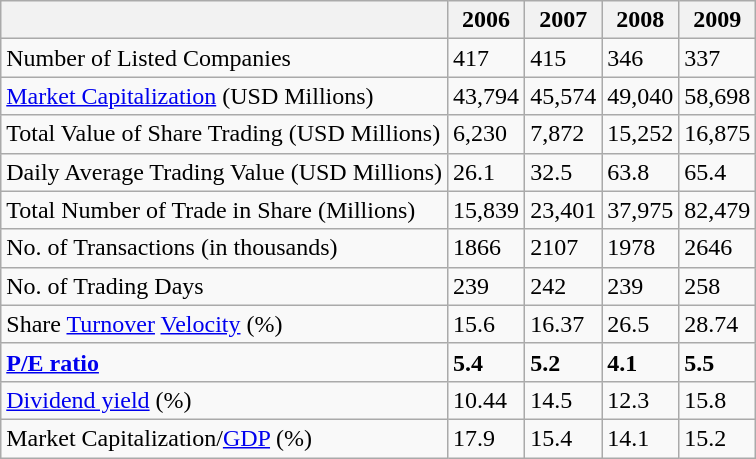<table class="wikitable">
<tr>
<th></th>
<th>2006</th>
<th>2007</th>
<th>2008</th>
<th>2009</th>
</tr>
<tr>
<td>Number of Listed Companies</td>
<td>417</td>
<td>415</td>
<td>346</td>
<td>337</td>
</tr>
<tr>
<td><a href='#'>Market Capitalization</a> (USD Millions)</td>
<td>43,794</td>
<td>45,574</td>
<td>49,040</td>
<td>58,698</td>
</tr>
<tr>
<td>Total Value of Share Trading (USD Millions)</td>
<td>6,230</td>
<td>7,872</td>
<td>15,252</td>
<td>16,875</td>
</tr>
<tr>
<td>Daily Average Trading Value (USD Millions)</td>
<td>26.1</td>
<td>32.5</td>
<td>63.8</td>
<td>65.4</td>
</tr>
<tr>
<td>Total Number of Trade in Share (Millions)</td>
<td>15,839</td>
<td>23,401</td>
<td>37,975</td>
<td>82,479</td>
</tr>
<tr>
<td>No. of Transactions (in thousands)</td>
<td>1866</td>
<td>2107</td>
<td>1978</td>
<td>2646</td>
</tr>
<tr>
<td>No. of Trading Days</td>
<td>239</td>
<td>242</td>
<td>239</td>
<td>258</td>
</tr>
<tr>
<td>Share <a href='#'>Turnover</a> <a href='#'>Velocity</a> (%)</td>
<td>15.6</td>
<td>16.37</td>
<td>26.5</td>
<td>28.74</td>
</tr>
<tr>
<td><strong><a href='#'>P/E ratio</a></strong></td>
<td><strong>5.4</strong></td>
<td><strong>5.2</strong></td>
<td><strong>4.1</strong></td>
<td><strong>5.5</strong></td>
</tr>
<tr>
<td><a href='#'>Dividend yield</a> (%)</td>
<td>10.44</td>
<td>14.5</td>
<td>12.3</td>
<td>15.8</td>
</tr>
<tr>
<td>Market Capitalization/<a href='#'>GDP</a> (%)</td>
<td>17.9</td>
<td>15.4</td>
<td>14.1</td>
<td>15.2</td>
</tr>
</table>
